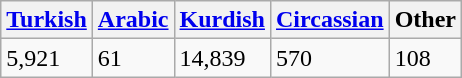<table class="wikitable">
<tr>
<th><a href='#'>Turkish</a></th>
<th><a href='#'>Arabic</a></th>
<th><a href='#'>Kurdish</a></th>
<th><a href='#'>Circassian</a></th>
<th>Other</th>
</tr>
<tr>
<td>5,921</td>
<td>61</td>
<td>14,839</td>
<td>570</td>
<td>108</td>
</tr>
</table>
